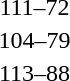<table style="text-align:center">
<tr>
<th width=200></th>
<th width=100></th>
<th width=200></th>
</tr>
<tr>
<td align=right><strong></strong></td>
<td align=center>111–72</td>
<td align=left></td>
</tr>
<tr>
<td align=right><strong></strong></td>
<td align=center>104–79</td>
<td align=left></td>
</tr>
<tr>
<td align=right><strong></strong></td>
<td align=center>113–88</td>
<td align=left></td>
</tr>
</table>
